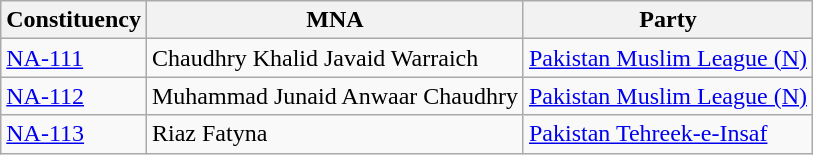<table class="wikitable">
<tr>
<th>Constituency</th>
<th>MNA</th>
<th>Party</th>
</tr>
<tr>
<td><a href='#'>NA-111</a></td>
<td>Chaudhry Khalid Javaid Warraich</td>
<td><a href='#'>Pakistan Muslim League (N)</a></td>
</tr>
<tr>
<td><a href='#'>NA-112</a></td>
<td>Muhammad Junaid Anwaar Chaudhry</td>
<td><a href='#'>Pakistan Muslim League (N)</a></td>
</tr>
<tr>
<td><a href='#'>NA-113</a></td>
<td>Riaz Fatyna</td>
<td><a href='#'>Pakistan Tehreek-e-Insaf</a></td>
</tr>
</table>
